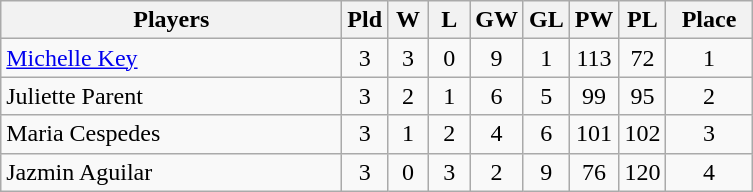<table class=wikitable style="text-align:center">
<tr>
<th width=220>Players</th>
<th width=20>Pld</th>
<th width=20>W</th>
<th width=20>L</th>
<th width=20>GW</th>
<th width=20>GL</th>
<th width=20>PW</th>
<th width=20>PL</th>
<th width=50>Place</th>
</tr>
<tr>
<td align=left> <a href='#'>Michelle Key</a></td>
<td>3</td>
<td>3</td>
<td>0</td>
<td>9</td>
<td>1</td>
<td>113</td>
<td>72</td>
<td>1</td>
</tr>
<tr>
<td align=left> Juliette Parent</td>
<td>3</td>
<td>2</td>
<td>1</td>
<td>6</td>
<td>5</td>
<td>99</td>
<td>95</td>
<td>2</td>
</tr>
<tr>
<td align=left> Maria Cespedes</td>
<td>3</td>
<td>1</td>
<td>2</td>
<td>4</td>
<td>6</td>
<td>101</td>
<td>102</td>
<td>3</td>
</tr>
<tr>
<td align=left> Jazmin Aguilar</td>
<td>3</td>
<td>0</td>
<td>3</td>
<td>2</td>
<td>9</td>
<td>76</td>
<td>120</td>
<td>4</td>
</tr>
</table>
